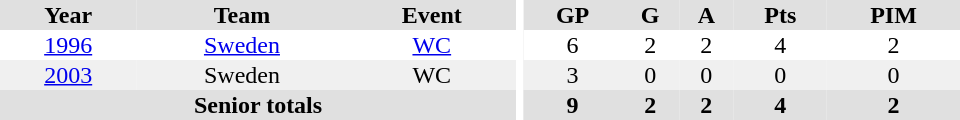<table border="0" cellpadding="1" cellspacing="0" ID="Table3" style="text-align:center; width:40em">
<tr bgcolor="#e0e0e0">
<th>Year</th>
<th>Team</th>
<th>Event</th>
<th rowspan="102" bgcolor="#ffffff"></th>
<th>GP</th>
<th>G</th>
<th>A</th>
<th>Pts</th>
<th>PIM</th>
</tr>
<tr>
<td><a href='#'>1996</a></td>
<td><a href='#'>Sweden</a></td>
<td><a href='#'>WC</a></td>
<td>6</td>
<td>2</td>
<td>2</td>
<td>4</td>
<td>2</td>
</tr>
<tr bgcolor="#f0f0f0">
<td><a href='#'>2003</a></td>
<td>Sweden</td>
<td>WC</td>
<td>3</td>
<td>0</td>
<td>0</td>
<td>0</td>
<td>0</td>
</tr>
<tr bgcolor="#e0e0e0">
<th colspan="3">Senior totals</th>
<th>9</th>
<th>2</th>
<th>2</th>
<th>4</th>
<th>2</th>
</tr>
</table>
